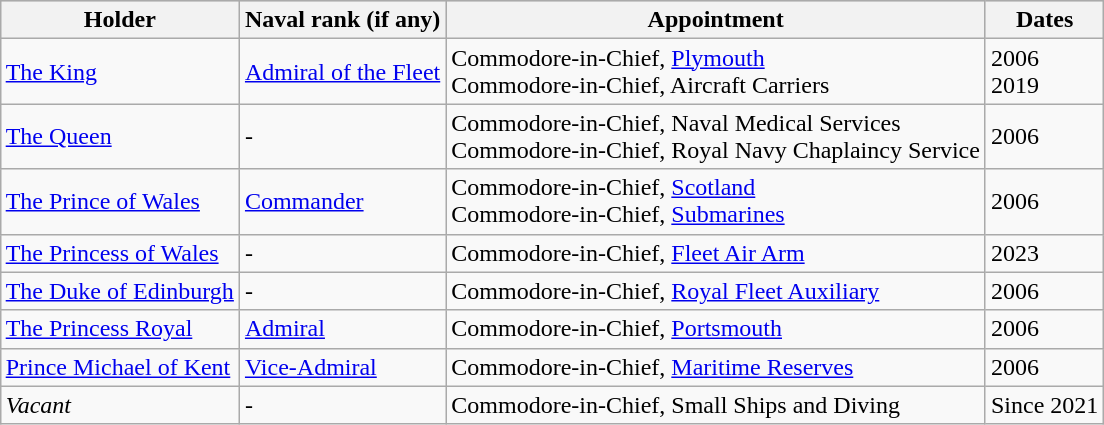<table class="wikitable" style="margin:auto;">
<tr bgcolor=cccccc>
<th>Holder</th>
<th>Naval rank (if any)</th>
<th>Appointment</th>
<th>Dates</th>
</tr>
<tr>
<td><a href='#'>The King</a></td>
<td><a href='#'>Admiral of the Fleet</a></td>
<td>Commodore-in-Chief, <a href='#'>Plymouth</a><br>Commodore-in-Chief, Aircraft Carriers</td>
<td>2006<br>2019</td>
</tr>
<tr>
<td><a href='#'>The Queen</a></td>
<td>-</td>
<td>Commodore-in-Chief, Naval Medical Services<br>Commodore-in-Chief, Royal Navy Chaplaincy Service</td>
<td>2006</td>
</tr>
<tr>
<td><a href='#'>The Prince of Wales</a></td>
<td><a href='#'>Commander</a></td>
<td>Commodore-in-Chief, <a href='#'>Scotland</a><br>Commodore-in-Chief, <a href='#'>Submarines</a></td>
<td>2006</td>
</tr>
<tr>
<td><a href='#'>The Princess of Wales</a></td>
<td>-</td>
<td>Commodore-in-Chief, <a href='#'>Fleet Air Arm</a></td>
<td>2023</td>
</tr>
<tr>
<td><a href='#'>The Duke of Edinburgh</a></td>
<td>-</td>
<td>Commodore-in-Chief, <a href='#'>Royal Fleet Auxiliary</a></td>
<td>2006</td>
</tr>
<tr>
<td><a href='#'>The Princess Royal</a></td>
<td><a href='#'>Admiral</a></td>
<td>Commodore-in-Chief, <a href='#'>Portsmouth</a></td>
<td>2006</td>
</tr>
<tr>
<td><a href='#'>Prince Michael of Kent</a></td>
<td><a href='#'>Vice-Admiral</a></td>
<td>Commodore-in-Chief, <a href='#'>Maritime Reserves</a></td>
<td>2006</td>
</tr>
<tr>
<td><em>Vacant</em></td>
<td>-</td>
<td>Commodore-in-Chief, Small Ships and Diving</td>
<td>Since 2021</td>
</tr>
</table>
